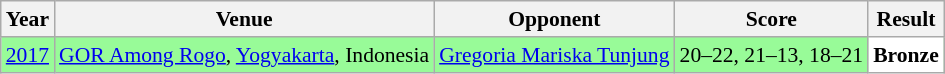<table class="sortable wikitable" style="font-size: 90%;">
<tr>
<th>Year</th>
<th>Venue</th>
<th>Opponent</th>
<th>Score</th>
<th>Result</th>
</tr>
<tr style="background:#98FB98">
<td align="center"><a href='#'>2017</a></td>
<td align="left"><a href='#'>GOR Among Rogo</a>, <a href='#'>Yogyakarta</a>, Indonesia</td>
<td align="left"> <a href='#'>Gregoria Mariska Tunjung</a></td>
<td align="left">20–22, 21–13, 18–21</td>
<td style="text-align:left; background:white"> <strong>Bronze</strong></td>
</tr>
</table>
